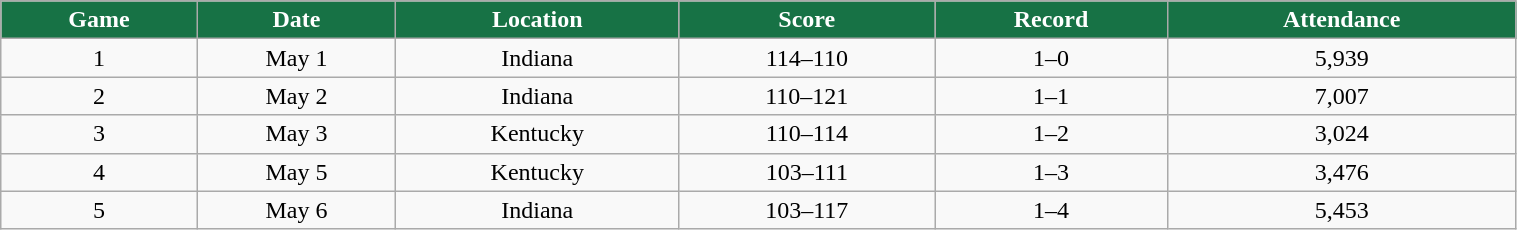<table class="wikitable" style="width:80%;">
<tr style="text-align:center; background:#177245; color:#FFFFFF;">
<td><strong>Game</strong></td>
<td><strong>Date</strong></td>
<td><strong>Location</strong></td>
<td><strong>Score</strong></td>
<td><strong>Record</strong></td>
<td><strong>Attendance</strong></td>
</tr>
<tr style="text-align:center;" bgcolor="">
<td>1</td>
<td>May 1</td>
<td>Indiana</td>
<td>114–110</td>
<td>1–0</td>
<td>5,939</td>
</tr>
<tr style="text-align:center;" bgcolor="">
<td>2</td>
<td>May 2</td>
<td>Indiana</td>
<td>110–121</td>
<td>1–1</td>
<td>7,007</td>
</tr>
<tr style="text-align:center;" bgcolor="">
<td>3</td>
<td>May 3</td>
<td>Kentucky</td>
<td>110–114</td>
<td>1–2</td>
<td>3,024</td>
</tr>
<tr style="text-align:center;" bgcolor="">
<td>4</td>
<td>May 5</td>
<td>Kentucky</td>
<td>103–111</td>
<td>1–3</td>
<td>3,476</td>
</tr>
<tr style="text-align:center;" bgcolor="">
<td>5</td>
<td>May 6</td>
<td>Indiana</td>
<td>103–117</td>
<td>1–4</td>
<td>5,453</td>
</tr>
</table>
